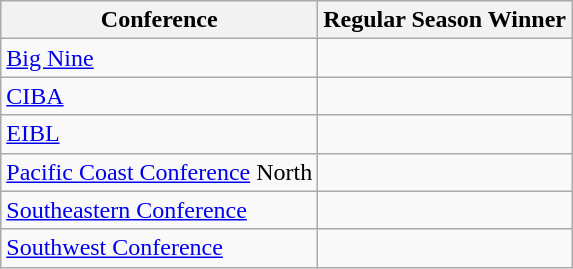<table class="wikitable">
<tr>
<th>Conference</th>
<th>Regular Season Winner</th>
</tr>
<tr>
<td><a href='#'>Big Nine</a></td>
<td></td>
</tr>
<tr>
<td><a href='#'>CIBA</a></td>
<td></td>
</tr>
<tr>
<td><a href='#'>EIBL</a></td>
<td></td>
</tr>
<tr>
<td><a href='#'>Pacific Coast Conference</a> North</td>
<td></td>
</tr>
<tr>
<td><a href='#'>Southeastern Conference</a></td>
<td></td>
</tr>
<tr>
<td><a href='#'>Southwest Conference</a></td>
<td></td>
</tr>
</table>
